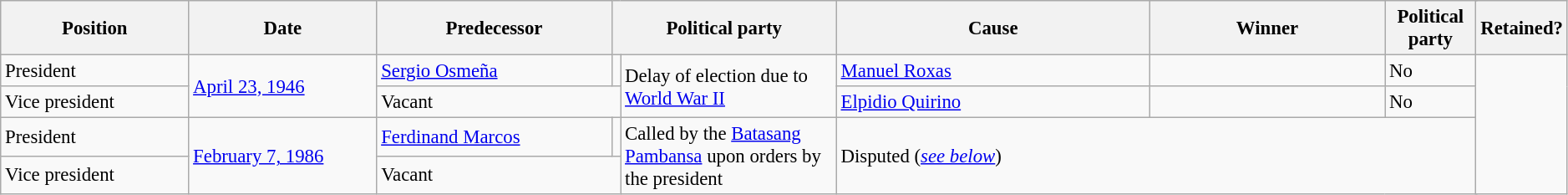<table class="wikitable" style="font-size:95%" width="99%">
<tr>
<th>Position</th>
<th width="12%">Date</th>
<th width="15%">Predecessor</th>
<th colspan="2">Political party</th>
<th width="20%">Cause</th>
<th width="15%">Winner</th>
<th colspan="2">Political party</th>
<th>Retained?</th>
</tr>
<tr>
<td width="12%">President</td>
<td rowspan="2"><a href='#'>April 23, 1946</a></td>
<td><a href='#'>Sergio Osmeña</a></td>
<td></td>
<td rowspan="2">Delay of election due to <a href='#'>World War II</a></td>
<td><a href='#'>Manuel Roxas</a></td>
<td></td>
<td>No</td>
</tr>
<tr>
<td>Vice president</td>
<td colspan="3">Vacant</td>
<td><a href='#'>Elpidio Quirino</a></td>
<td></td>
<td>No</td>
</tr>
<tr>
<td>President</td>
<td rowspan="2"><a href='#'>February 7, 1986</a></td>
<td><a href='#'>Ferdinand Marcos</a></td>
<td></td>
<td rowspan="2">Called by the <a href='#'>Batasang Pambansa</a> upon orders by the president</td>
<td colspan="4" rowspan="2">Disputed (<em><a href='#'>see below</a></em>)</td>
</tr>
<tr>
<td>Vice president</td>
<td colspan="3">Vacant</td>
</tr>
</table>
